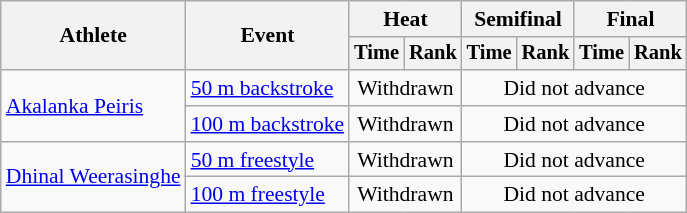<table class="wikitable" style="text-align:center; font-size:90%">
<tr>
<th rowspan="2">Athlete</th>
<th rowspan="2">Event</th>
<th colspan="2">Heat</th>
<th colspan="2">Semifinal</th>
<th colspan="2">Final</th>
</tr>
<tr style="font-size:95%">
<th>Time</th>
<th>Rank</th>
<th>Time</th>
<th>Rank</th>
<th>Time</th>
<th>Rank</th>
</tr>
<tr>
<td rowspan=2 align=left><a href='#'>Akalanka Peiris</a></td>
<td align=left><a href='#'>50 m backstroke</a></td>
<td colspan=2>Withdrawn</td>
<td colspan=4>Did not advance</td>
</tr>
<tr>
<td align=left><a href='#'>100 m backstroke</a></td>
<td colspan=2>Withdrawn</td>
<td colspan=4>Did not advance</td>
</tr>
<tr>
<td rowspan=2 align=left><a href='#'>Dhinal Weerasinghe</a></td>
<td align=left><a href='#'>50 m freestyle</a></td>
<td colspan=2>Withdrawn</td>
<td colspan=4>Did not advance</td>
</tr>
<tr>
<td align=left><a href='#'>100 m freestyle</a></td>
<td colspan=2>Withdrawn</td>
<td colspan=4>Did not advance</td>
</tr>
</table>
